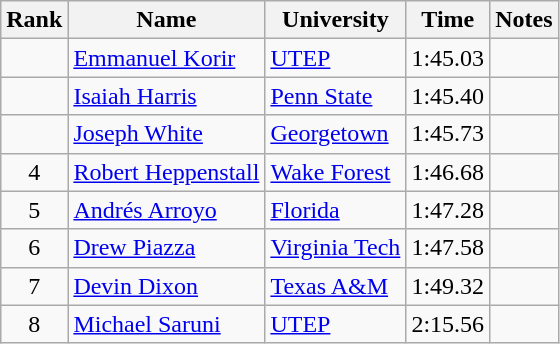<table class="wikitable sortable" style="text-align:center">
<tr>
<th>Rank</th>
<th>Name</th>
<th>University</th>
<th>Time</th>
<th>Notes</th>
</tr>
<tr>
<td></td>
<td align=left> <a href='#'>Emmanuel Korir</a></td>
<td align=left><a href='#'>UTEP</a></td>
<td>1:45.03</td>
<td></td>
</tr>
<tr>
<td></td>
<td align=left><a href='#'>Isaiah Harris</a></td>
<td align=left><a href='#'>Penn State</a></td>
<td>1:45.40</td>
<td></td>
</tr>
<tr>
<td></td>
<td align=left><a href='#'>Joseph White</a></td>
<td align="left"><a href='#'>Georgetown</a></td>
<td>1:45.73</td>
<td></td>
</tr>
<tr>
<td>4</td>
<td align=left> <a href='#'>Robert Heppenstall</a></td>
<td align=left><a href='#'>Wake Forest</a></td>
<td>1:46.68</td>
<td></td>
</tr>
<tr>
<td>5</td>
<td align=left> <a href='#'>Andrés Arroyo</a></td>
<td align=left><a href='#'>Florida</a></td>
<td>1:47.28</td>
<td></td>
</tr>
<tr>
<td>6</td>
<td align=left><a href='#'>Drew Piazza</a></td>
<td align="left"><a href='#'>Virginia Tech</a></td>
<td>1:47.58</td>
<td></td>
</tr>
<tr>
<td>7</td>
<td align=left><a href='#'>Devin Dixon</a></td>
<td align="left"><a href='#'>Texas A&M</a></td>
<td>1:49.32</td>
<td></td>
</tr>
<tr>
<td>8</td>
<td align=left> <a href='#'>Michael Saruni</a></td>
<td align=left><a href='#'>UTEP</a></td>
<td>2:15.56</td>
<td></td>
</tr>
</table>
